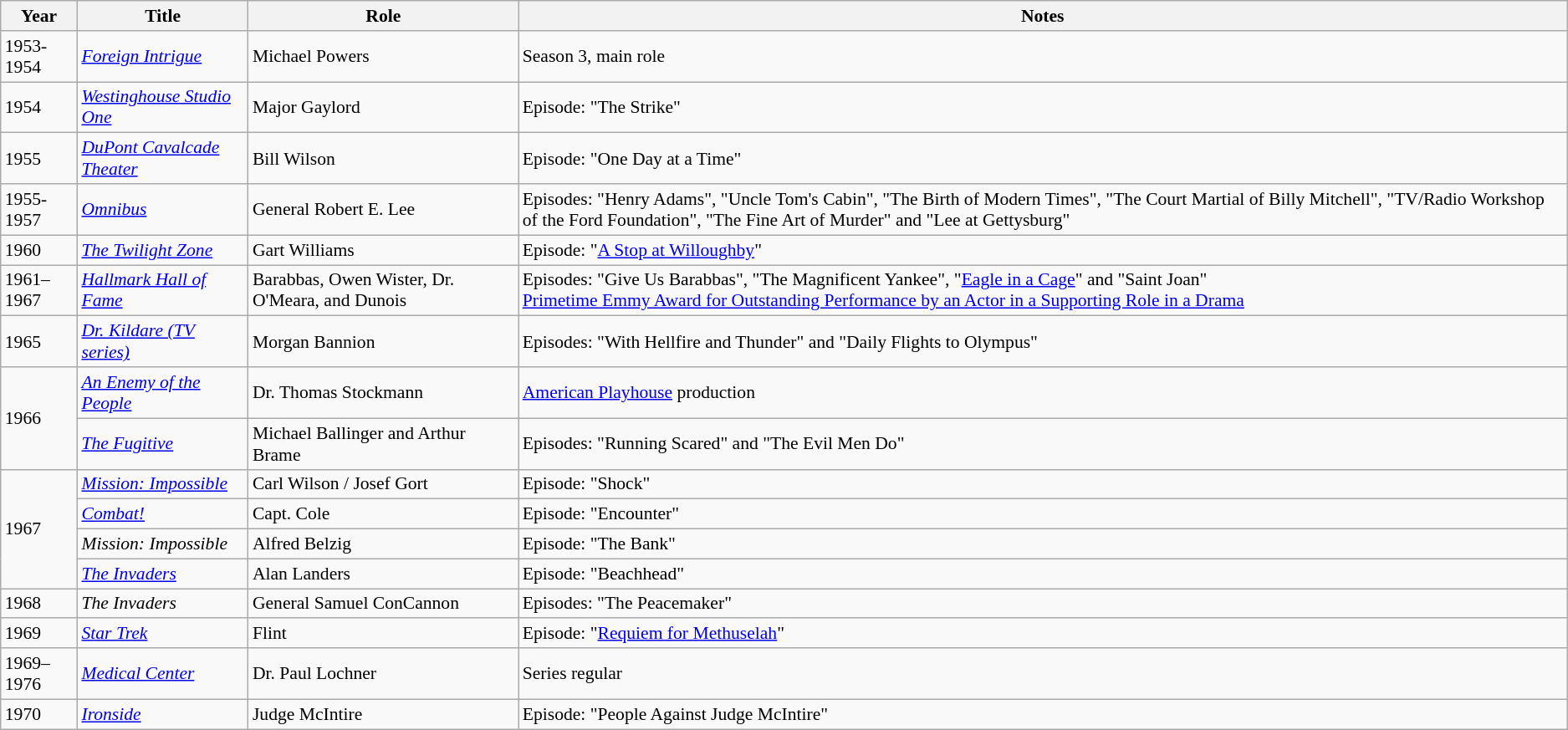<table class="wikitable" style="font-size: 90%;">
<tr>
<th>Year</th>
<th>Title</th>
<th>Role</th>
<th>Notes</th>
</tr>
<tr>
<td>1953-1954</td>
<td><em><a href='#'>Foreign Intrigue</a></em></td>
<td>Michael Powers</td>
<td>Season 3, main role</td>
</tr>
<tr>
<td>1954</td>
<td><em><a href='#'>Westinghouse Studio One</a></em></td>
<td>Major Gaylord</td>
<td>Episode: "The Strike"</td>
</tr>
<tr>
<td>1955</td>
<td><em><a href='#'>DuPont Cavalcade Theater</a></em></td>
<td>Bill Wilson</td>
<td>Episode: "One Day at a Time"</td>
</tr>
<tr>
<td>1955-1957</td>
<td><em><a href='#'>Omnibus</a></em></td>
<td>General Robert E. Lee</td>
<td>Episodes: "Henry Adams", "Uncle Tom's Cabin", "The Birth of Modern Times", "The Court Martial of Billy Mitchell", "TV/Radio Workshop of the Ford Foundation", "The Fine Art of Murder" and "Lee at Gettysburg"</td>
</tr>
<tr>
<td>1960</td>
<td><em><a href='#'>The Twilight Zone</a></em></td>
<td>Gart Williams</td>
<td>Episode: "<a href='#'>A Stop at Willoughby</a>"</td>
</tr>
<tr>
<td>1961–1967</td>
<td><em><a href='#'>Hallmark Hall of Fame</a></em></td>
<td>Barabbas, Owen Wister, Dr. O'Meara, and Dunois</td>
<td>Episodes: "Give Us Barabbas", "The Magnificent Yankee", "<a href='#'>Eagle in a Cage</a>" and "Saint Joan" <br> <a href='#'>Primetime Emmy Award for Outstanding Performance by an Actor in a Supporting Role in a Drama</a> </td>
</tr>
<tr>
<td>1965</td>
<td><em><a href='#'>Dr. Kildare (TV series)</a></em></td>
<td>Morgan Bannion</td>
<td>Episodes: "With Hellfire and Thunder" and "Daily Flights to Olympus"</td>
</tr>
<tr>
<td rowspan="2">1966</td>
<td><em><a href='#'>An Enemy of the People</a></em></td>
<td>Dr. Thomas Stockmann</td>
<td><a href='#'>American Playhouse</a> production</td>
</tr>
<tr>
<td><em><a href='#'>The Fugitive</a></em></td>
<td>Michael Ballinger and Arthur Brame</td>
<td>Episodes: "Running Scared" and "The Evil Men Do"</td>
</tr>
<tr>
<td rowspan="4">1967</td>
<td><em><a href='#'>Mission: Impossible</a></em></td>
<td>Carl Wilson / Josef Gort</td>
<td>Episode: "Shock"</td>
</tr>
<tr>
<td><em><a href='#'>Combat!</a></em></td>
<td>Capt. Cole</td>
<td>Episode: "Encounter"</td>
</tr>
<tr>
<td><em>Mission: Impossible</em></td>
<td>Alfred Belzig</td>
<td>Episode: "The Bank"</td>
</tr>
<tr>
<td><em><a href='#'>The Invaders</a></em></td>
<td>Alan Landers</td>
<td>Episode: "Beachhead"</td>
</tr>
<tr>
<td>1968</td>
<td><em>The Invaders</em></td>
<td>General Samuel ConCannon</td>
<td>Episodes: "The Peacemaker"</td>
</tr>
<tr>
<td>1969</td>
<td><em><a href='#'>Star Trek</a></em></td>
<td>Flint</td>
<td>Episode: "<a href='#'>Requiem for Methuselah</a>"</td>
</tr>
<tr>
<td>1969–1976</td>
<td><em><a href='#'>Medical Center</a></em></td>
<td>Dr. Paul Lochner</td>
<td>Series regular</td>
</tr>
<tr>
<td>1970</td>
<td><em><a href='#'>Ironside</a></em></td>
<td>Judge McIntire</td>
<td>Episode: "People Against Judge McIntire"</td>
</tr>
</table>
